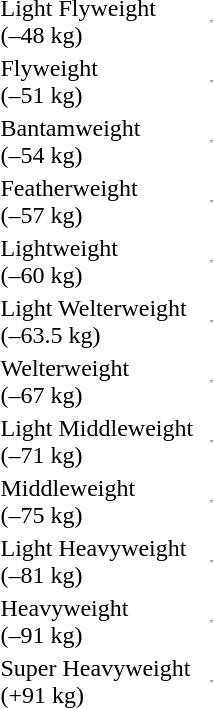<table>
<tr>
<td>Light Flyweight<br>(–48 kg)</td>
<td></td>
<td></td>
<td><hr></td>
</tr>
<tr>
<td>Flyweight<br>(–51 kg)</td>
<td></td>
<td></td>
<td><hr></td>
</tr>
<tr>
<td>Bantamweight<br>(–54 kg)</td>
<td></td>
<td></td>
<td><hr></td>
</tr>
<tr>
<td>Featherweight<br>(–57 kg)</td>
<td></td>
<td></td>
<td><hr></td>
</tr>
<tr>
<td>Lightweight<br>(–60 kg)</td>
<td></td>
<td></td>
<td><hr></td>
</tr>
<tr>
<td>Light Welterweight<br>(–63.5 kg)</td>
<td></td>
<td></td>
<td><hr></td>
</tr>
<tr>
<td>Welterweight<br>(–67 kg)</td>
<td></td>
<td></td>
<td><hr></td>
</tr>
<tr>
<td>Light Middleweight<br>(–71 kg)</td>
<td></td>
<td></td>
<td><hr></td>
</tr>
<tr>
<td>Middleweight<br>(–75 kg)</td>
<td></td>
<td></td>
<td><hr></td>
</tr>
<tr>
<td>Light Heavyweight<br>(–81 kg)</td>
<td></td>
<td></td>
<td><hr></td>
</tr>
<tr>
<td>Heavyweight<br>(–91 kg)</td>
<td></td>
<td></td>
<td><hr></td>
</tr>
<tr>
<td>Super Heavyweight<br>(+91 kg)</td>
<td></td>
<td></td>
<td><hr></td>
</tr>
<tr>
</tr>
</table>
